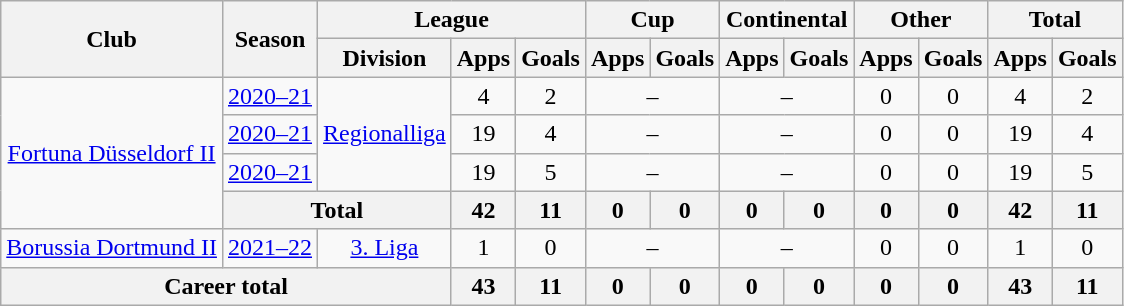<table class="wikitable" style="text-align: center">
<tr>
<th rowspan="2">Club</th>
<th rowspan="2">Season</th>
<th colspan="3">League</th>
<th colspan="2">Cup</th>
<th colspan="2">Continental</th>
<th colspan="2">Other</th>
<th colspan="2">Total</th>
</tr>
<tr>
<th>Division</th>
<th>Apps</th>
<th>Goals</th>
<th>Apps</th>
<th>Goals</th>
<th>Apps</th>
<th>Goals</th>
<th>Apps</th>
<th>Goals</th>
<th>Apps</th>
<th>Goals</th>
</tr>
<tr>
<td rowspan="4"><a href='#'>Fortuna Düsseldorf II</a></td>
<td><a href='#'>2020–21</a></td>
<td rowspan="3"><a href='#'>Regionalliga</a></td>
<td>4</td>
<td>2</td>
<td colspan="2">–</td>
<td colspan="2">–</td>
<td>0</td>
<td>0</td>
<td>4</td>
<td>2</td>
</tr>
<tr>
<td><a href='#'>2020–21</a></td>
<td>19</td>
<td>4</td>
<td colspan="2">–</td>
<td colspan="2">–</td>
<td>0</td>
<td>0</td>
<td>19</td>
<td>4</td>
</tr>
<tr>
<td><a href='#'>2020–21</a></td>
<td>19</td>
<td>5</td>
<td colspan="2">–</td>
<td colspan="2">–</td>
<td>0</td>
<td>0</td>
<td>19</td>
<td>5</td>
</tr>
<tr>
<th colspan=2>Total</th>
<th>42</th>
<th>11</th>
<th>0</th>
<th>0</th>
<th>0</th>
<th>0</th>
<th>0</th>
<th>0</th>
<th>42</th>
<th>11</th>
</tr>
<tr>
<td><a href='#'>Borussia Dortmund II</a></td>
<td><a href='#'>2021–22</a></td>
<td><a href='#'>3. Liga</a></td>
<td>1</td>
<td>0</td>
<td colspan="2">–</td>
<td colspan="2">–</td>
<td>0</td>
<td>0</td>
<td>1</td>
<td>0</td>
</tr>
<tr>
<th colspan=3>Career total</th>
<th>43</th>
<th>11</th>
<th>0</th>
<th>0</th>
<th>0</th>
<th>0</th>
<th>0</th>
<th>0</th>
<th>43</th>
<th>11</th>
</tr>
</table>
